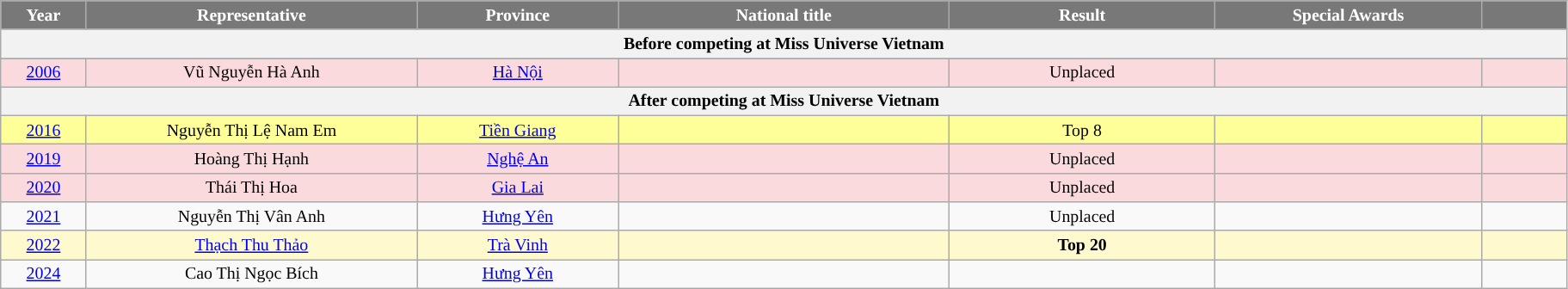<table class="wikitable sortable" style="font-size: 83%; text-align:center">
<tr bgcolor="#787878" colspan=10 align="center">
<th width="60" style="background-color:#787878;color:#FFFFFF;"><span><strong>Year</strong></span></th>
<th width="250" style="background-color:#787878;color:#FFFFFF;"><span><strong>Representative</strong></span></th>
<th width="150" style="background-color:#787878;color:#FFFFFF;"><span><strong>Province</strong></span></th>
<th width="250" style="background-color:#787878;color:#FFFFFF;"><span><strong>National title</strong></span></th>
<th width="200" style="background-color:#787878;color:#FFFFFF;"><span><strong>Result</strong></span></th>
<th width="200" style="background-color:#787878;color:#FFFFFF;"><span><strong>Special Awards</strong></span></th>
<th width="60" style="background-color:#787878;color:#FFFFFF;"><span><strong></strong></span></th>
</tr>
<tr>
<th colspan="7">Before competing at Miss Universe Vietnam</th>
</tr>
<tr>
</tr>
<tr style="background-color:#FADADD;">
<td><a href='#'>2006</a></td>
<td>Vũ Nguyễn Hà Anh</td>
<td><a href='#'>Hà Nội</a></td>
<td style="background:;"></td>
<td>Unplaced</td>
<td style="background:;"></td>
<td></td>
</tr>
<tr>
<th colspan="7">After competing at Miss Universe Vietnam</th>
</tr>
<tr style="background-color:#FFFF99;">
<td><a href='#'>2016</a></td>
<td>Nguyễn Thị Lệ Nam Em</td>
<td><a href='#'>Tiền Giang</a></td>
<td style="background:;"></td>
<td>Top 8</td>
<td style="background:;"></td>
<td></td>
</tr>
<tr style="background-color:#FADADD;: bold">
<td><a href='#'>2019</a></td>
<td>Hoàng Thị Hạnh</td>
<td><a href='#'>Nghệ An</a></td>
<td style="background:;"></td>
<td>Unplaced</td>
<td style="background:;"></td>
<td></td>
</tr>
<tr style="background-color:#FADADD;: bold">
<td><a href='#'>2020</a></td>
<td>Thái Thị Hoa</td>
<td><a href='#'>Gia Lai</a></td>
<td style="background:;"></td>
<td>Unplaced</td>
<td style="background:;"></td>
<td></td>
</tr>
<tr>
<td><a href='#'>2021</a></td>
<td>Nguyễn Thị Vân Anh</td>
<td><a href='#'>Hưng Yên</a></td>
<td style="background:;"></td>
<td>Unplaced</td>
<td></td>
<td></td>
</tr>
<tr style="background-color:#FFFACD">
<td><a href='#'>2022</a></td>
<td><a href='#'>Thạch Thu Thảo</a></td>
<td><a href='#'>Trà Vinh</a></td>
<td style="background:;"></td>
<td><strong>Top 20</strong></td>
<td></td>
<td></td>
</tr>
<tr>
<td><a href='#'>2024</a></td>
<td>Cao Thị Ngọc Bích</td>
<td><a href='#'>Hưng Yên</a></td>
<td style="background:;"></td>
<td></td>
<td></td>
<td></td>
</tr>
</table>
